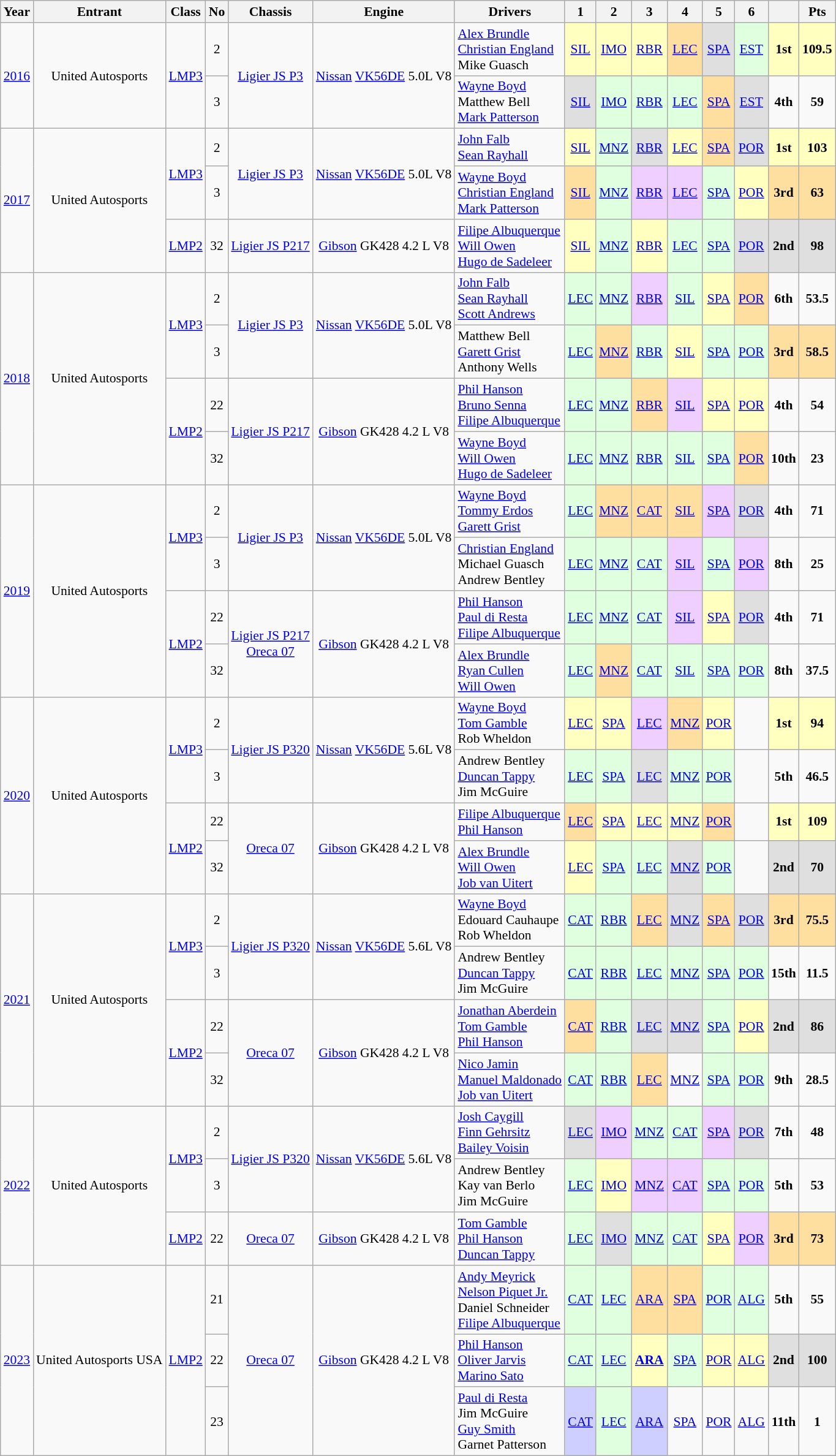<table class="wikitable" style="font-size: 90%; text-align:center">
<tr>
<th>Year</th>
<th>Entrant</th>
<th>Class</th>
<th>No</th>
<th>Chassis</th>
<th>Engine</th>
<th>Drivers</th>
<th>1</th>
<th>2</th>
<th>3</th>
<th>4</th>
<th>5</th>
<th>6</th>
<th></th>
<th>Pts</th>
</tr>
<tr>
<td rowspan="2"><a href='#'>2016</a></td>
<td rowspan="2"> United Autosports</td>
<td rowspan="2"><a href='#'>LMP3</a></td>
<td>2</td>
<td rowspan="2"><a href='#'>Ligier JS P3</a></td>
<td rowspan="2"><a href='#'>Nissan</a> <a href='#'>VK56DE</a> 5.0L V8</td>
<td align="left"> <a href='#'>Alex Brundle</a><br> <a href='#'>Christian England</a><br> Mike Guasch</td>
<td style="background:#FFFFBF;"><a href='#'>SIL</a><br></td>
<td style="background:#FFFFBF;"><a href='#'>IMO</a><br></td>
<td style="background:#FFFFBF;"><a href='#'>RBR</a><br></td>
<td style="background:#FFDF9F;"><a href='#'>LEC</a><br></td>
<td style="background:#DFDFDF;"><a href='#'>SPA</a><br></td>
<td style="background:#DFFFDF;"><a href='#'>EST</a><br></td>
<td style="background:#FFFFBF;"><strong>1st</strong></td>
<td style="background:#FFFFBF;"><strong>109.5</strong></td>
</tr>
<tr>
<td>3</td>
<td align="left"> <a href='#'>Wayne Boyd</a><br> Matthew Bell<br> <a href='#'>Mark Patterson</a></td>
<td style="background:#DFDFDF;"><a href='#'>SIL</a><br></td>
<td style="background:#DFFFDF;"><a href='#'>IMO</a><br></td>
<td style="background:#DFFFDF;"><a href='#'>RBR</a><br></td>
<td style="background:#DFFFDF;"><a href='#'>LEC</a><br></td>
<td style="background:#FFDF9F;"><a href='#'>SPA</a><br></td>
<td style="background:#DFDFDF;"><a href='#'>EST</a><br></td>
<td><strong>4th</strong></td>
<td><strong>59</strong></td>
</tr>
<tr>
<td rowspan="3"><a href='#'>2017</a></td>
<td rowspan="3"> United Autosports</td>
<td rowspan="2"><a href='#'>LMP3</a></td>
<td>2</td>
<td rowspan="2"><a href='#'>Ligier JS P3</a></td>
<td rowspan="2"><a href='#'>Nissan</a> <a href='#'>VK56DE</a> 5.0L V8</td>
<td align="left"> <a href='#'>John Falb</a><br> <a href='#'>Sean Rayhall</a></td>
<td style="background:#FFFFBF;"><a href='#'>SIL</a><br></td>
<td style="background:#DFFFDF;"><a href='#'>MNZ</a><br></td>
<td style="background:#DFDFDF;"><a href='#'>RBR</a><br></td>
<td style="background:#FFFFBF;"><a href='#'>LEC</a><br></td>
<td style="background:#FFDF9F;"><a href='#'>SPA</a><br></td>
<td style="background:#DFDFDF;"><a href='#'>POR</a><br></td>
<td style="background:#FFFFBF;"><strong>1st</strong></td>
<td style="background:#FFFFBF;"><strong>103</strong></td>
</tr>
<tr>
<td>3</td>
<td align="left"> <a href='#'>Wayne Boyd</a><br> <a href='#'>Christian England</a><br> <a href='#'>Mark Patterson</a></td>
<td style="background:#FFDF9F;"><a href='#'>SIL</a><br></td>
<td style="background:#DFFFDF;"><a href='#'>MNZ</a><br></td>
<td style="background:#EFCFFF;"><a href='#'>RBR</a><br></td>
<td style="background:#EFCFFF;"><a href='#'>LEC</a><br></td>
<td style="background:#DFFFDF;"><a href='#'>SPA</a><br></td>
<td style="background:#FFFFBF;"><a href='#'>POR</a><br></td>
<td style="background:#FFDF9F;"><strong>3rd</strong></td>
<td style="background:#FFDF9F;"><strong>63</strong></td>
</tr>
<tr>
<td><a href='#'>LMP2</a></td>
<td>32</td>
<td><a href='#'>Ligier JS P217</a></td>
<td><a href='#'>Gibson</a> GK428 4.2 L V8</td>
<td align="left"> <a href='#'>Filipe Albuquerque</a><br> <a href='#'>Will Owen</a><br> <a href='#'>Hugo de Sadeleer</a></td>
<td style="background:#FFFFBF;"><a href='#'>SIL</a><br></td>
<td style="background:#DFFFDF;"><a href='#'>MNZ</a><br></td>
<td style="background:#FFFFBF;"><a href='#'>RBR</a><br></td>
<td style="background:#DFFFDF;"><a href='#'>LEC</a><br></td>
<td style="background:#DFFFDF;"><a href='#'>SPA</a><br></td>
<td style="background:#DFDFDF;"><a href='#'>POR</a><br></td>
<td style="background:#DFDFDF;"><strong>2nd</strong></td>
<td style="background:#DFDFDF;"><strong>98</strong></td>
</tr>
<tr>
<td rowspan="4"><a href='#'>2018</a></td>
<td rowspan="4"> United Autosports</td>
<td rowspan="2"><a href='#'>LMP3</a></td>
<td>2</td>
<td rowspan="2"><a href='#'>Ligier JS P3</a></td>
<td rowspan="2"><a href='#'>Nissan</a> <a href='#'>VK56DE</a> 5.0L V8</td>
<td align="left"> <a href='#'>John Falb</a><br> <a href='#'>Sean Rayhall</a><br> <a href='#'>Scott Andrews</a></td>
<td style="background:#DFFFDF;"><a href='#'>LEC</a><br></td>
<td style="background:#DFFFDF;"><a href='#'>MNZ</a><br></td>
<td style="background:#EFCFFF;"><a href='#'>RBR</a><br></td>
<td style="background:#DFFFDF;"><a href='#'>SIL</a><br></td>
<td style="background:#FFFFBF;"><a href='#'>SPA</a><br></td>
<td style="background:#FFDF9F;"><a href='#'>POR</a><br></td>
<td><strong>6th</strong></td>
<td><strong>53.5</strong></td>
</tr>
<tr>
<td>3</td>
<td align="left"> Matthew Bell<br> <a href='#'>Garett Grist</a><br> Anthony Wells</td>
<td style="background:#DFFFDF;"><a href='#'>LEC</a><br></td>
<td style="background:#FFDF9F;"><a href='#'>MNZ</a><br></td>
<td style="background:#DFFFDF;"><a href='#'>RBR</a><br></td>
<td style="background:#FFFFBF;"><a href='#'>SIL</a><br></td>
<td style="background:#DFFFDF;"><a href='#'>SPA</a><br></td>
<td style="background:#DFFFDF;"><a href='#'>POR</a><br></td>
<td style="background:#FFDF9F;"><strong>3rd</strong></td>
<td style="background:#FFDF9F;"><strong>58.5</strong></td>
</tr>
<tr>
<td rowspan="2"><a href='#'>LMP2</a></td>
<td>22</td>
<td rowspan="2"><a href='#'>Ligier JS P217</a></td>
<td rowspan="2"><a href='#'>Gibson</a> GK428 4.2 L V8</td>
<td align="left"> <a href='#'>Phil Hanson</a><br> <a href='#'>Bruno Senna</a><br> <a href='#'>Filipe Albuquerque</a></td>
<td style="background:#DFFFDF;"><a href='#'>LEC</a><br></td>
<td style="background:#DFFFDF;"><a href='#'>MNZ</a><br></td>
<td style="background:#FFDF9F;"><a href='#'>RBR</a><br></td>
<td style="background:#EFCFFF;"><a href='#'>SIL</a><br></td>
<td style="background:#FFFFBF;"><a href='#'>SPA</a><br></td>
<td style="background:#FFFFBF;"><a href='#'>POR</a><br></td>
<td><strong>4th</strong></td>
<td><strong>54</strong></td>
</tr>
<tr>
<td>32</td>
<td align="left"> <a href='#'>Wayne Boyd</a><br> <a href='#'>Will Owen</a><br> <a href='#'>Hugo de Sadeleer</a></td>
<td style="background:#DFFFDF;"><a href='#'>LEC</a><br></td>
<td style="background:#DFFFDF;"><a href='#'>MNZ</a><br></td>
<td style="background:#DFFFDF;"><a href='#'>RBR</a><br></td>
<td style="background:#DFFFDF;"><a href='#'>SIL</a><br></td>
<td style="background:#DFFFDF;"><a href='#'>SPA</a><br></td>
<td style="background:#FFDF9F;"><a href='#'>POR</a><br></td>
<td><strong>10th</strong></td>
<td><strong>23</strong></td>
</tr>
<tr>
<td rowspan="4"><a href='#'>2019</a></td>
<td rowspan="4"> United Autosports</td>
<td rowspan="2"><a href='#'>LMP3</a></td>
<td>2</td>
<td rowspan="2"><a href='#'>Ligier JS P3</a></td>
<td rowspan="2"><a href='#'>Nissan</a> <a href='#'>VK56DE</a> 5.0L V8</td>
<td align="left"> <a href='#'>Wayne Boyd</a><br> <a href='#'>Tommy Erdos</a><br> <a href='#'>Garett Grist</a></td>
<td style="background:#DFFFDF;"><a href='#'>LEC</a><br></td>
<td style="background:#FFDF9F;"><a href='#'>MNZ</a><br></td>
<td style="background:#FFDF9F;"><a href='#'>CAT</a><br></td>
<td style="background:#FFDF9F;"><a href='#'>SIL</a><br></td>
<td style="background:#EFCFFF;"><a href='#'>SPA</a><br></td>
<td style="background:#DFDFDF;"><a href='#'>POR</a><br></td>
<td><strong>4th</strong></td>
<td><strong>71</strong></td>
</tr>
<tr>
<td>3</td>
<td align="left"> <a href='#'>Christian England</a><br> Michael Guasch<br> Andrew Bentley</td>
<td style="background:#DFFFDF;"><a href='#'>LEC</a><br></td>
<td style="background:#DFFFDF;"><a href='#'>MNZ</a><br></td>
<td style="background:#DFFFDF;"><a href='#'>CAT</a><br></td>
<td style="background:#EFCFFF;"><a href='#'>SIL</a><br></td>
<td style="background:#DFFFDF;"><a href='#'>SPA</a><br></td>
<td style="background:#EFCFFF;"><a href='#'>POR</a><br></td>
<td><strong>8th</strong></td>
<td><strong>25</strong></td>
</tr>
<tr>
<td rowspan="2"><a href='#'>LMP2</a></td>
<td>22</td>
<td rowspan="2"><a href='#'>Ligier JS P217</a><br><a href='#'>Oreca 07</a></td>
<td rowspan="2"><a href='#'>Gibson</a> GK428 4.2 L V8</td>
<td align="left"> <a href='#'>Phil Hanson</a><br> <a href='#'>Paul di Resta</a><br> <a href='#'>Filipe Albuquerque</a></td>
<td style="background:#DFFFDF;"><a href='#'>LEC</a><br></td>
<td style="background:#DFFFDF;"><a href='#'>MNZ</a><br></td>
<td style="background:#DFFFDF;"><a href='#'>CAT</a><br></td>
<td style="background:#EFCFFF;"><a href='#'>SIL</a><br></td>
<td style="background:#FFFFBF;"><a href='#'>SPA</a><br></td>
<td style="background:#DFDFDF;"><a href='#'>POR</a><br></td>
<td><strong>4th</strong></td>
<td><strong>71</strong></td>
</tr>
<tr>
<td>32</td>
<td align="left"> <a href='#'>Alex Brundle</a><br> <a href='#'>Ryan Cullen</a><br> <a href='#'>Will Owen</a></td>
<td style="background:#DFFFDF;"><a href='#'>LEC</a><br></td>
<td style="background:#FFDF9F;"><a href='#'>MNZ</a><br></td>
<td style="background:#DFFFDF;"><a href='#'>CAT</a><br></td>
<td style="background:#DFFFDF;"><a href='#'>SIL</a><br></td>
<td style="background:#DFFFDF;"><a href='#'>SPA</a><br></td>
<td style="background:#DFFFDF;"><a href='#'>POR</a><br></td>
<td><strong>8th</strong></td>
<td><strong>37.5</strong></td>
</tr>
<tr>
<td rowspan="4"><a href='#'>2020</a></td>
<td rowspan="4"> United Autosports</td>
<td rowspan="2"><a href='#'>LMP3</a></td>
<td>2</td>
<td rowspan="2"><a href='#'>Ligier JS P320</a></td>
<td rowspan="2"><a href='#'>Nissan</a> <a href='#'>VK56DE</a> 5.6L V8</td>
<td align="left"> <a href='#'>Wayne Boyd</a><br> <a href='#'>Tom Gamble</a><br> Rob Wheldon</td>
<td style="background:#FFFFBF;"><a href='#'>LEC</a><br></td>
<td style="background:#FFFFBF;"><a href='#'>SPA</a><br></td>
<td style="background:#EFCFFF;"><a href='#'>LEC</a><br></td>
<td style="background:#FFDF9F;"><a href='#'>MNZ</a><br></td>
<td style="background:#FFFFBF;"><a href='#'>POR</a><br></td>
<td></td>
<td style="background:#FFFFBF;"><strong>1st</strong></td>
<td style="background:#FFFFBF;"><strong>94</strong></td>
</tr>
<tr>
<td>3</td>
<td align="left"> Andrew Bentley<br> <a href='#'>Duncan Tappy</a><br> Jim McGuire</td>
<td style="background:#DFFFDF;"><a href='#'>LEC</a><br></td>
<td style="background:#DFFFDF;"><a href='#'>SPA</a><br></td>
<td style="background:#DFDFDF;"><a href='#'>LEC</a><br></td>
<td style="background:#DFFFDF;"><a href='#'>MNZ</a><br></td>
<td style="background:#DFFFDF;"><a href='#'>POR</a><br></td>
<td></td>
<td><strong>5th</strong></td>
<td><strong>46.5</strong></td>
</tr>
<tr>
<td rowspan="2"><a href='#'>LMP2</a></td>
<td>22</td>
<td rowspan="2"><a href='#'>Oreca 07</a></td>
<td rowspan="2"><a href='#'>Gibson</a> GK428 4.2 L V8</td>
<td align="left"> <a href='#'>Filipe Albuquerque</a><br> <a href='#'>Phil Hanson</a></td>
<td style="background:#FFDF9F;"><a href='#'>LEC</a><br></td>
<td style="background:#FFFFBF;"><a href='#'>SPA</a><br></td>
<td style="background:#FFFFBF;"><a href='#'>LEC</a><br></td>
<td style="background:#FFFFBF;"><a href='#'>MNZ</a><br></td>
<td style="background:#FFDF9F;"><a href='#'>POR</a><br></td>
<td></td>
<td style="background:#FFFFBF;"><strong>1st</strong></td>
<td style="background:#FFFFBF;"><strong>109</strong></td>
</tr>
<tr>
<td>32</td>
<td align="left"> <a href='#'>Alex Brundle</a><br> <a href='#'>Will Owen</a><br> <a href='#'>Job van Uitert</a></td>
<td style="background:#FFFFBF;"><a href='#'>LEC</a><br></td>
<td style="background:#DFFFDF;"><a href='#'>SPA</a><br></td>
<td style="background:#DFFFDF;"><a href='#'>LEC</a><br></td>
<td style="background:#DFDFDF;"><a href='#'>MNZ</a><br></td>
<td style="background:#DFFFDF;"><a href='#'>POR</a><br></td>
<td></td>
<td style="background:#DFDFDF;"><strong>2nd</strong></td>
<td style="background:#DFDFDF;"><strong>70</strong></td>
</tr>
<tr>
<td rowspan="4"><a href='#'>2021</a></td>
<td rowspan="4"> United Autosports</td>
<td rowspan="2"><a href='#'>LMP3</a></td>
<td>2</td>
<td rowspan="2"><a href='#'>Ligier JS P320</a></td>
<td rowspan="2"><a href='#'>Nissan</a> <a href='#'>VK56DE</a> 5.6L V8</td>
<td align="left"> <a href='#'>Wayne Boyd</a><br> Edouard Cauhaupe<br> Rob Wheldon</td>
<td style="background:#DFFFDF;"><a href='#'>CAT</a><br></td>
<td style="background:#DFFFDF;"><a href='#'>RBR</a><br></td>
<td style="background:#FFDF9F;"><a href='#'>LEC</a><br></td>
<td style="background:#DFDFDF;"><a href='#'>MNZ</a><br></td>
<td style="background:#FFDF9F;"><a href='#'>SPA</a><br></td>
<td style="background:#DFDFDF;"><a href='#'>POR</a><br></td>
<td style="background:#FFDF9F;"><strong>3rd</strong></td>
<td style="background:#FFDF9F;"><strong>75.5</strong></td>
</tr>
<tr>
<td>3</td>
<td align="left"> Andrew Bentley<br> <a href='#'>Duncan Tappy</a><br> Jim McGuire</td>
<td style="background:#DFFFDF;"><a href='#'>CAT</a><br></td>
<td style="background:#DFFFDF;"><a href='#'>RBR</a><br></td>
<td style="background:#DFFFDF;"><a href='#'>LEC</a><br></td>
<td style="background:#DFFFDF;"><a href='#'>MNZ</a><br></td>
<td style="background:#DFFFDF;"><a href='#'>SPA</a><br></td>
<td style="background:#DFFFDF;"><a href='#'>POR</a><br></td>
<td><strong>15th</strong></td>
<td><strong>11.5</strong></td>
</tr>
<tr>
<td rowspan="2"><a href='#'>LMP2</a></td>
<td>22</td>
<td rowspan="2"><a href='#'>Oreca 07</a></td>
<td rowspan="2"><a href='#'>Gibson</a> GK428 4.2 L V8</td>
<td align="left"> <a href='#'>Jonathan Aberdein</a><br> <a href='#'>Tom Gamble</a><br> <a href='#'>Phil Hanson</a></td>
<td style="background:#FFDF9F;"><a href='#'>CAT</a><br></td>
<td style="background:#DFFFDF;"><a href='#'>RBR</a><br></td>
<td style="background:#DFDFDF;"><a href='#'>LEC</a><br></td>
<td style="background:#DFDFDF;"><a href='#'>MNZ</a><br></td>
<td style="background:#DFFFDF;"><a href='#'>SPA</a><br></td>
<td style="background:#FFFFBF;"><a href='#'>POR</a><br></td>
<td style="background:#DFDFDF;"><strong>2nd</strong></td>
<td style="background:#DFDFDF;"><strong>86</strong></td>
</tr>
<tr>
<td>32</td>
<td align="left"> <a href='#'>Nico Jamin</a><br> <a href='#'>Manuel Maldonado</a><br> <a href='#'>Job van Uitert</a></td>
<td style="background:#DFFFDF;"><a href='#'>CAT</a><br></td>
<td style="background:#DFFFDF;"><a href='#'>RBR</a><br></td>
<td style="background:#FFDF9F;"><a href='#'>LEC</a><br></td>
<td><a href='#'>MNZ</a><br></td>
<td style="background:#DFFFDF;"><a href='#'>SPA</a><br></td>
<td style="background:#DFFFDF;"><a href='#'>POR</a><br></td>
<td><strong>9th</strong></td>
<td><strong>28.5</strong></td>
</tr>
<tr>
<td rowspan="3"><a href='#'>2022</a></td>
<td rowspan="3"> United Autosports</td>
<td rowspan="2"><a href='#'>LMP3</a></td>
<td>2</td>
<td rowspan="2"><a href='#'>Ligier JS P320</a></td>
<td rowspan="2"><a href='#'>Nissan</a> <a href='#'>VK56DE</a> 5.6L V8</td>
<td align="left"> <a href='#'>Josh Caygill</a><br> <a href='#'>Finn Gehrsitz</a><br> <a href='#'>Bailey Voisin</a></td>
<td style="background:#DFDFDF;"><a href='#'>LEC</a><br></td>
<td style="background:#EFCFFF;"><a href='#'>IMO</a><br></td>
<td style="background:#DFFFDF;"><a href='#'>MNZ</a><br></td>
<td style="background:#DFFFDF;"><a href='#'>CAT</a><br></td>
<td style="background:#EFCFFF;"><a href='#'>SPA</a><br></td>
<td style="background:#DFDFDF;"><a href='#'>POR</a><br></td>
<td><strong>7th</strong></td>
<td><strong>48</strong></td>
</tr>
<tr>
<td>3</td>
<td align="left"> Andrew Bentley<br> Kay van Berlo<br> Jim McGuire</td>
<td style="background:#DFFFDF;"><a href='#'>LEC</a><br></td>
<td style="background:#FFFFBF;"><a href='#'>IMO</a><br></td>
<td style="background:#EFCFFF;"><a href='#'>MNZ</a><br></td>
<td style="background:#EFCFFF;"><a href='#'>CAT</a><br></td>
<td style="background:#DFFFDF;"><a href='#'>SPA</a><br></td>
<td style="background:#DFFFDF;"><a href='#'>POR</a><br></td>
<td><strong>5th</strong></td>
<td><strong>53</strong></td>
</tr>
<tr>
<td><a href='#'>LMP2</a></td>
<td>22</td>
<td><a href='#'>Oreca 07</a></td>
<td><a href='#'>Gibson</a> GK428 4.2 L V8</td>
<td align="left"> <a href='#'>Tom Gamble</a><br> <a href='#'>Phil Hanson</a><br> <a href='#'>Duncan Tappy</a></td>
<td style="background:#DFFFDF;"><a href='#'>LEC</a><br></td>
<td style="background:#DFDFDF;"><a href='#'>IMO</a><br></td>
<td style="background:#DFFFDF;"><a href='#'>MNZ</a><br></td>
<td style="background:#DFFFDF;"><a href='#'>CAT</a><br></td>
<td style="background:#FFFFBF;"><a href='#'>SPA</a><br></td>
<td style="background:#EFCFFF;"><a href='#'>POR</a><br></td>
<td style="background:#FFDF9F;"><strong>3rd</strong></td>
<td style="background:#FFDF9F;"><strong>73</strong></td>
</tr>
<tr>
<td rowspan="3"><a href='#'>2023</a></td>
<td rowspan="3"> United Autosports USA</td>
<td rowspan="3"><a href='#'>LMP2</a></td>
<td>21</td>
<td rowspan="3"><a href='#'>Oreca 07</a></td>
<td rowspan="3"><a href='#'>Gibson</a> GK428 4.2 L V8</td>
<td align="left"> <a href='#'>Andy Meyrick</a><br> <a href='#'>Nelson Piquet Jr.</a><br> Daniel Schneider<br> <a href='#'>Filipe Albuquerque</a></td>
<td style="background:#DFFFDF;"><a href='#'>CAT</a><br></td>
<td style="background:#DFFFDF;"><a href='#'>LEC</a><br></td>
<td style="background:#FFDF9F;"><a href='#'>ARA</a><br></td>
<td style="background:#FFDF9F;"><a href='#'>SPA</a><br></td>
<td style="background:#DFFFDF;"><a href='#'>POR</a><br></td>
<td style="background:#DFFFDF;"><a href='#'>ALG</a><br></td>
<td><strong>5th</strong></td>
<td><strong>55</strong></td>
</tr>
<tr>
<td>22</td>
<td align="left"> <a href='#'>Phil Hanson</a><br> <a href='#'>Oliver Jarvis</a><br> <a href='#'>Marino Sato</a></td>
<td style="background:#DFFFDF;"><a href='#'>CAT</a><br></td>
<td style="background:#DFFFDF;"><a href='#'>LEC</a><br></td>
<td style="background:#FFFFBF;"><strong><a href='#'>ARA</a></strong><br></td>
<td style="background:#DFFFDF;"><a href='#'>SPA</a><br></td>
<td style="background:#FFFFBF;"><a href='#'>POR</a><br></td>
<td style="background:#FFFFBF;"><a href='#'>ALG</a><br></td>
<td style="background:#DFDFDF;"><strong>2nd</strong></td>
<td style="background:#DFDFDF;"><strong>100</strong></td>
</tr>
<tr>
<td>23</td>
<td align="left"> <a href='#'>Paul di Resta</a><br> Jim McGuire<br> <a href='#'>Guy Smith</a><br> Garnet Patterson</td>
<td style="background:#CFCFFF;"><a href='#'>CAT</a><br></td>
<td style="background:#DFFFDF;"><a href='#'>LEC</a><br></td>
<td style="background:#CFCFFF;"><a href='#'>ARA</a><br></td>
<td><a href='#'>SPA</a><br></td>
<td><a href='#'>POR</a><br></td>
<td><a href='#'>ALG</a><br></td>
<td><strong>11th</strong></td>
<td><strong>1</strong></td>
</tr>
</table>
